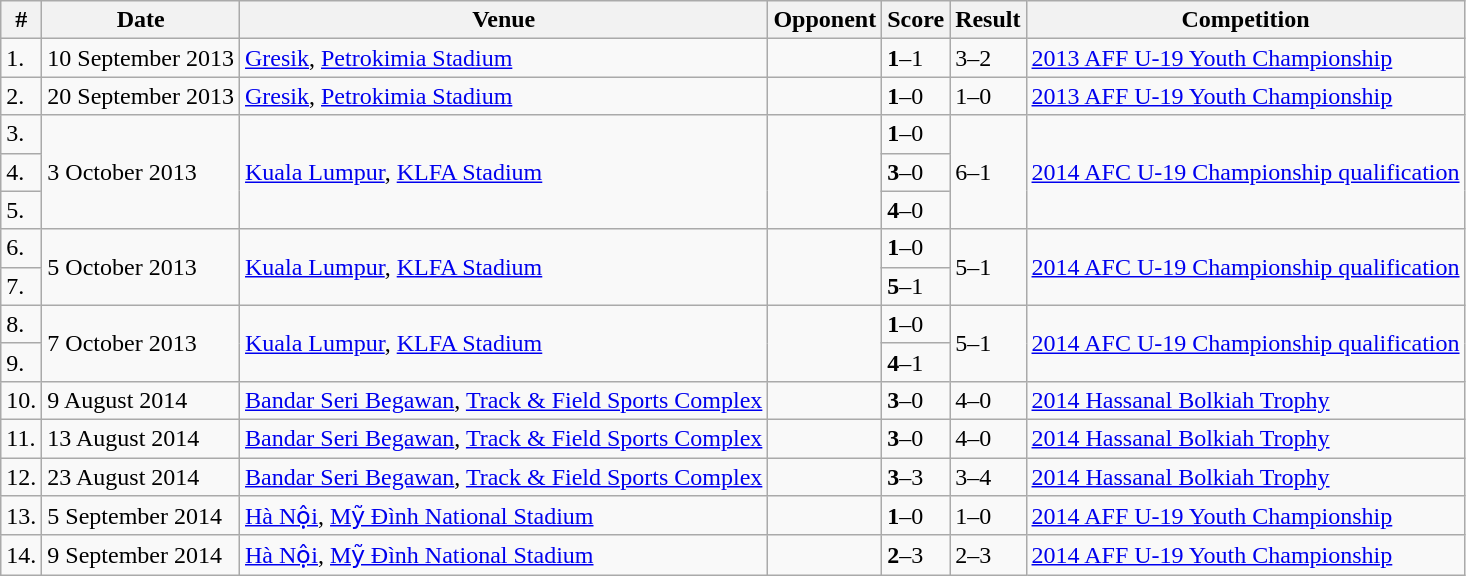<table class="wikitable collapsible collapsed">
<tr>
<th>#</th>
<th>Date</th>
<th>Venue</th>
<th>Opponent</th>
<th>Score</th>
<th>Result</th>
<th>Competition</th>
</tr>
<tr>
<td>1.</td>
<td>10 September 2013</td>
<td><a href='#'>Gresik</a>, <a href='#'>Petrokimia Stadium</a></td>
<td></td>
<td><strong>1</strong>–1</td>
<td>3–2</td>
<td><a href='#'>2013 AFF U-19 Youth Championship</a></td>
</tr>
<tr>
<td>2.</td>
<td>20 September 2013</td>
<td><a href='#'>Gresik</a>, <a href='#'>Petrokimia Stadium</a></td>
<td></td>
<td><strong>1</strong>–0</td>
<td>1–0</td>
<td><a href='#'>2013 AFF U-19 Youth Championship</a></td>
</tr>
<tr>
<td>3.</td>
<td rowspan="3">3 October 2013</td>
<td rowspan="3"><a href='#'>Kuala Lumpur</a>, <a href='#'>KLFA Stadium</a></td>
<td rowspan="3"></td>
<td><strong>1</strong>–0</td>
<td rowspan="3">6–1</td>
<td rowspan="3"><a href='#'>2014 AFC U-19 Championship qualification</a></td>
</tr>
<tr>
<td>4.</td>
<td><strong>3</strong>–0</td>
</tr>
<tr>
<td>5.</td>
<td><strong>4</strong>–0</td>
</tr>
<tr>
<td>6.</td>
<td rowspan="2">5 October 2013</td>
<td rowspan="2"><a href='#'>Kuala Lumpur</a>, <a href='#'>KLFA Stadium</a></td>
<td rowspan="2"></td>
<td><strong>1</strong>–0</td>
<td rowspan="2">5–1</td>
<td rowspan="2"><a href='#'>2014 AFC U-19 Championship qualification</a></td>
</tr>
<tr>
<td>7.</td>
<td><strong>5</strong>–1</td>
</tr>
<tr>
<td>8.</td>
<td rowspan="2">7 October 2013</td>
<td rowspan="2"><a href='#'>Kuala Lumpur</a>, <a href='#'>KLFA Stadium</a></td>
<td rowspan="2"></td>
<td><strong>1</strong>–0</td>
<td rowspan="2">5–1</td>
<td rowspan="2"><a href='#'>2014 AFC U-19 Championship qualification</a></td>
</tr>
<tr>
<td>9.</td>
<td><strong>4</strong>–1</td>
</tr>
<tr>
<td>10.</td>
<td>9 August 2014</td>
<td><a href='#'>Bandar Seri Begawan</a>, <a href='#'>Track & Field Sports Complex</a></td>
<td></td>
<td><strong>3</strong>–0</td>
<td>4–0</td>
<td><a href='#'>2014 Hassanal Bolkiah Trophy</a></td>
</tr>
<tr>
<td>11.</td>
<td>13 August 2014</td>
<td><a href='#'>Bandar Seri Begawan</a>, <a href='#'>Track & Field Sports Complex</a></td>
<td></td>
<td><strong>3</strong>–0</td>
<td>4–0</td>
<td><a href='#'>2014 Hassanal Bolkiah Trophy</a></td>
</tr>
<tr>
<td>12.</td>
<td>23 August 2014</td>
<td><a href='#'>Bandar Seri Begawan</a>, <a href='#'>Track & Field Sports Complex</a></td>
<td></td>
<td><strong>3</strong>–3</td>
<td>3–4</td>
<td><a href='#'>2014 Hassanal Bolkiah Trophy</a></td>
</tr>
<tr>
<td>13.</td>
<td>5 September 2014</td>
<td><a href='#'>Hà Nội</a>, <a href='#'>Mỹ Đình National Stadium</a></td>
<td></td>
<td><strong>1</strong>–0</td>
<td>1–0</td>
<td><a href='#'>2014 AFF U-19 Youth Championship</a></td>
</tr>
<tr>
<td>14.</td>
<td>9 September 2014</td>
<td><a href='#'>Hà Nội</a>, <a href='#'>Mỹ Đình National Stadium</a></td>
<td></td>
<td><strong>2</strong>–3</td>
<td>2–3</td>
<td><a href='#'>2014 AFF U-19 Youth Championship</a></td>
</tr>
</table>
